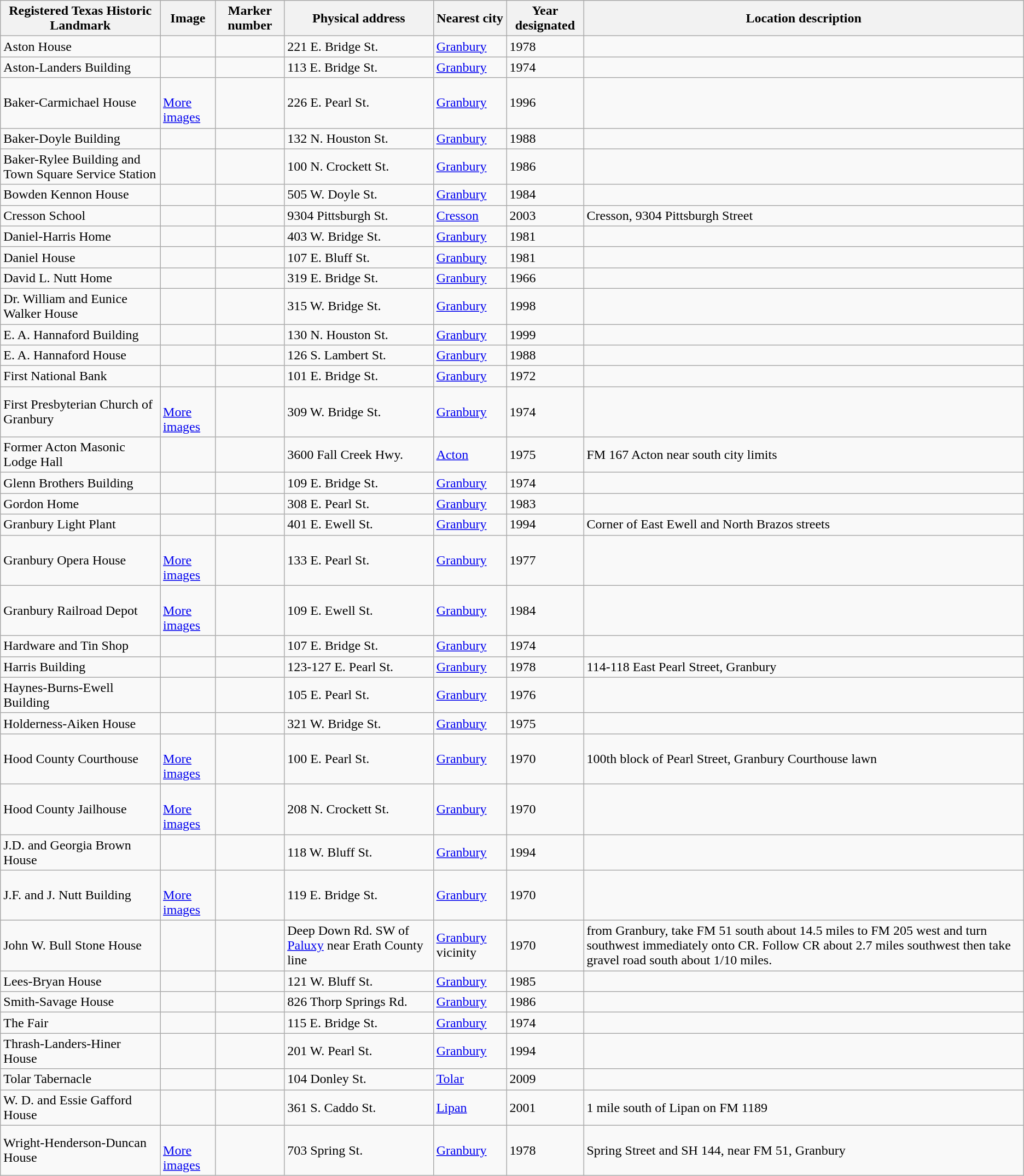<table class="wikitable sortable">
<tr>
<th>Registered Texas Historic Landmark</th>
<th>Image</th>
<th>Marker number</th>
<th>Physical address</th>
<th>Nearest city</th>
<th>Year designated</th>
<th>Location description</th>
</tr>
<tr>
<td>Aston House</td>
<td></td>
<td></td>
<td>221 E. Bridge St.<br></td>
<td><a href='#'>Granbury</a></td>
<td>1978</td>
<td></td>
</tr>
<tr>
<td>Aston-Landers Building</td>
<td></td>
<td></td>
<td>113 E. Bridge St.<br></td>
<td><a href='#'>Granbury</a></td>
<td>1974</td>
<td></td>
</tr>
<tr>
<td>Baker-Carmichael House</td>
<td><br> <a href='#'>More images</a></td>
<td></td>
<td>226 E. Pearl St.<br></td>
<td><a href='#'>Granbury</a></td>
<td>1996</td>
<td></td>
</tr>
<tr>
<td>Baker-Doyle Building</td>
<td></td>
<td></td>
<td>132 N. Houston St.<br></td>
<td><a href='#'>Granbury</a></td>
<td>1988</td>
<td></td>
</tr>
<tr>
<td>Baker-Rylee Building and Town Square Service Station</td>
<td></td>
<td></td>
<td>100 N. Crockett St.<br></td>
<td><a href='#'>Granbury</a></td>
<td>1986</td>
<td></td>
</tr>
<tr>
<td>Bowden Kennon House</td>
<td></td>
<td></td>
<td>505 W. Doyle St.<br></td>
<td><a href='#'>Granbury</a></td>
<td>1984</td>
<td></td>
</tr>
<tr>
<td>Cresson School</td>
<td></td>
<td></td>
<td>9304 Pittsburgh St.<br></td>
<td><a href='#'>Cresson</a></td>
<td>2003</td>
<td>Cresson, 9304 Pittsburgh Street</td>
</tr>
<tr>
<td>Daniel-Harris Home</td>
<td></td>
<td></td>
<td>403 W. Bridge St.<br></td>
<td><a href='#'>Granbury</a></td>
<td>1981</td>
<td></td>
</tr>
<tr>
<td>Daniel House</td>
<td></td>
<td></td>
<td>107 E. Bluff St.<br></td>
<td><a href='#'>Granbury</a></td>
<td>1981</td>
<td></td>
</tr>
<tr>
<td>David L. Nutt Home</td>
<td></td>
<td></td>
<td>319 E. Bridge St.<br></td>
<td><a href='#'>Granbury</a></td>
<td>1966</td>
<td></td>
</tr>
<tr>
<td>Dr. William and Eunice Walker House</td>
<td></td>
<td></td>
<td>315 W. Bridge St.<br></td>
<td><a href='#'>Granbury</a></td>
<td>1998</td>
<td></td>
</tr>
<tr>
<td>E. A. Hannaford Building</td>
<td></td>
<td></td>
<td>130 N. Houston St.<br></td>
<td><a href='#'>Granbury</a></td>
<td>1999</td>
<td></td>
</tr>
<tr>
<td>E. A. Hannaford House</td>
<td></td>
<td></td>
<td>126 S. Lambert St.<br></td>
<td><a href='#'>Granbury</a></td>
<td>1988</td>
<td></td>
</tr>
<tr>
<td>First National Bank</td>
<td></td>
<td></td>
<td>101 E. Bridge St.<br></td>
<td><a href='#'>Granbury</a></td>
<td>1972</td>
<td></td>
</tr>
<tr>
<td>First Presbyterian Church of Granbury</td>
<td><br> <a href='#'>More images</a></td>
<td></td>
<td>309 W. Bridge St.<br></td>
<td><a href='#'>Granbury</a></td>
<td>1974</td>
<td></td>
</tr>
<tr>
<td>Former Acton Masonic Lodge Hall</td>
<td></td>
<td></td>
<td>3600 Fall Creek Hwy.<br></td>
<td><a href='#'>Acton</a></td>
<td>1975</td>
<td>FM 167 Acton near south city limits</td>
</tr>
<tr>
<td>Glenn Brothers Building</td>
<td></td>
<td></td>
<td>109 E. Bridge St.<br></td>
<td><a href='#'>Granbury</a></td>
<td>1974</td>
<td></td>
</tr>
<tr>
<td>Gordon Home</td>
<td></td>
<td></td>
<td>308 E. Pearl St.<br></td>
<td><a href='#'>Granbury</a></td>
<td>1983</td>
<td></td>
</tr>
<tr>
<td>Granbury Light Plant</td>
<td></td>
<td></td>
<td>401 E. Ewell St.<br></td>
<td><a href='#'>Granbury</a></td>
<td>1994</td>
<td>Corner of East Ewell and North Brazos streets</td>
</tr>
<tr>
<td>Granbury Opera House</td>
<td><br> <a href='#'>More images</a></td>
<td></td>
<td>133 E. Pearl St.<br></td>
<td><a href='#'>Granbury</a></td>
<td>1977</td>
<td></td>
</tr>
<tr>
<td>Granbury Railroad Depot</td>
<td><br> <a href='#'>More images</a></td>
<td></td>
<td>109 E. Ewell St.<br></td>
<td><a href='#'>Granbury</a></td>
<td>1984</td>
<td></td>
</tr>
<tr>
<td>Hardware and Tin Shop</td>
<td></td>
<td></td>
<td>107 E. Bridge St.<br></td>
<td><a href='#'>Granbury</a></td>
<td>1974</td>
<td></td>
</tr>
<tr>
<td>Harris Building</td>
<td></td>
<td></td>
<td>123-127 E. Pearl St.<br></td>
<td><a href='#'>Granbury</a></td>
<td>1978</td>
<td>114-118 East Pearl Street, Granbury</td>
</tr>
<tr>
<td>Haynes-Burns-Ewell Building</td>
<td></td>
<td></td>
<td>105 E. Pearl St.<br></td>
<td><a href='#'>Granbury</a></td>
<td>1976</td>
<td></td>
</tr>
<tr>
<td>Holderness-Aiken House</td>
<td></td>
<td></td>
<td>321 W. Bridge St.<br></td>
<td><a href='#'>Granbury</a></td>
<td>1975</td>
<td></td>
</tr>
<tr>
<td>Hood County Courthouse</td>
<td><br> <a href='#'>More images</a></td>
<td></td>
<td>100 E. Pearl St.<br></td>
<td><a href='#'>Granbury</a></td>
<td>1970</td>
<td>100th block of Pearl Street, Granbury Courthouse lawn</td>
</tr>
<tr>
<td>Hood County Jailhouse</td>
<td><br> <a href='#'>More images</a></td>
<td></td>
<td>208 N. Crockett St.<br></td>
<td><a href='#'>Granbury</a></td>
<td>1970</td>
<td></td>
</tr>
<tr>
<td>J.D. and Georgia Brown House</td>
<td></td>
<td></td>
<td>118 W. Bluff St.<br></td>
<td><a href='#'>Granbury</a></td>
<td>1994</td>
<td></td>
</tr>
<tr>
<td>J.F. and J. Nutt Building</td>
<td><br> <a href='#'>More images</a></td>
<td></td>
<td>119 E. Bridge St.<br></td>
<td><a href='#'>Granbury</a></td>
<td>1970</td>
<td></td>
</tr>
<tr>
<td>John W. Bull Stone House</td>
<td></td>
<td></td>
<td>Deep Down Rd. SW of <a href='#'>Paluxy</a> near Erath County line<br></td>
<td><a href='#'>Granbury</a> vicinity</td>
<td>1970</td>
<td>from Granbury, take FM 51 south about 14.5 miles to FM 205 west and turn southwest immediately onto CR. Follow CR about 2.7 miles southwest then take gravel road south about 1/10 miles.</td>
</tr>
<tr>
<td>Lees-Bryan House</td>
<td></td>
<td></td>
<td>121 W. Bluff St.<br></td>
<td><a href='#'>Granbury</a></td>
<td>1985</td>
<td></td>
</tr>
<tr>
<td>Smith-Savage House</td>
<td></td>
<td></td>
<td>826 Thorp Springs Rd.<br></td>
<td><a href='#'>Granbury</a></td>
<td>1986</td>
<td></td>
</tr>
<tr>
<td>The Fair</td>
<td></td>
<td></td>
<td>115 E. Bridge St.<br></td>
<td><a href='#'>Granbury</a></td>
<td>1974</td>
<td></td>
</tr>
<tr>
<td>Thrash-Landers-Hiner House</td>
<td></td>
<td></td>
<td>201 W. Pearl St.<br></td>
<td><a href='#'>Granbury</a></td>
<td>1994</td>
<td></td>
</tr>
<tr>
<td>Tolar Tabernacle</td>
<td></td>
<td></td>
<td>104 Donley St.<br></td>
<td><a href='#'>Tolar</a></td>
<td>2009</td>
<td></td>
</tr>
<tr>
<td>W. D. and Essie Gafford House</td>
<td></td>
<td></td>
<td>361 S. Caddo St.<br></td>
<td><a href='#'>Lipan</a></td>
<td>2001</td>
<td>1 mile south of Lipan on FM 1189</td>
</tr>
<tr>
<td>Wright-Henderson-Duncan House</td>
<td><br> <a href='#'>More images</a></td>
<td></td>
<td>703 Spring St.<br></td>
<td><a href='#'>Granbury</a></td>
<td>1978</td>
<td>Spring Street and SH 144, near FM 51, Granbury</td>
</tr>
</table>
